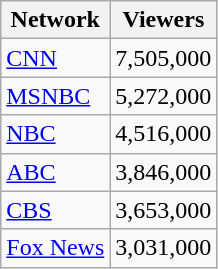<table class="wikitable">
<tr>
<th>Network</th>
<th>Viewers</th>
</tr>
<tr>
<td><a href='#'>CNN</a></td>
<td>7,505,000</td>
</tr>
<tr>
<td><a href='#'>MSNBC</a></td>
<td>5,272,000</td>
</tr>
<tr>
<td><a href='#'>NBC</a></td>
<td>4,516,000</td>
</tr>
<tr>
<td><a href='#'>ABC</a></td>
<td>3,846,000</td>
</tr>
<tr>
<td><a href='#'>CBS</a></td>
<td>3,653,000</td>
</tr>
<tr>
<td><a href='#'>Fox News</a></td>
<td>3,031,000</td>
</tr>
</table>
